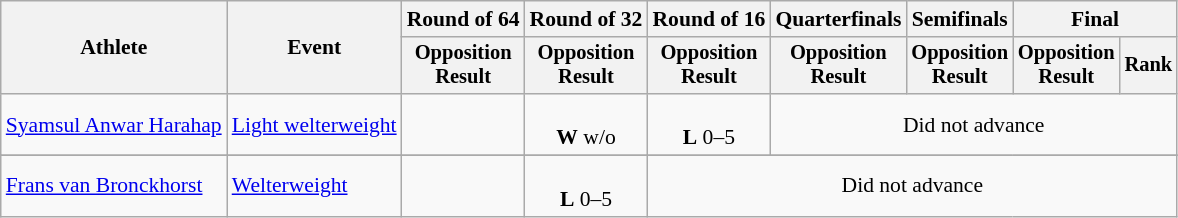<table class="wikitable" style="font-size:90%">
<tr>
<th rowspan="2">Athlete</th>
<th rowspan="2">Event</th>
<th>Round of 64</th>
<th>Round of 32</th>
<th>Round of 16</th>
<th>Quarterfinals</th>
<th>Semifinals</th>
<th colspan=2>Final</th>
</tr>
<tr style="font-size:95%">
<th>Opposition<br>Result</th>
<th>Opposition<br>Result</th>
<th>Opposition<br>Result</th>
<th>Opposition<br>Result</th>
<th>Opposition<br>Result</th>
<th>Opposition<br>Result</th>
<th>Rank</th>
</tr>
<tr align=center>
<td align=left><a href='#'>Syamsul Anwar Harahap</a></td>
<td align=left><a href='#'>Light welterweight</a></td>
<td></td>
<td><br><strong>W</strong> w/o</td>
<td><br><strong>L</strong> 0–5</td>
<td colspan=4>Did not advance</td>
</tr>
<tr>
</tr>
<tr align=center>
<td align=left><a href='#'>Frans van Bronckhorst</a></td>
<td align=left><a href='#'>Welterweight</a></td>
<td></td>
<td><br><strong>L</strong> 0–5</td>
<td colspan=5>Did not advance</td>
</tr>
</table>
